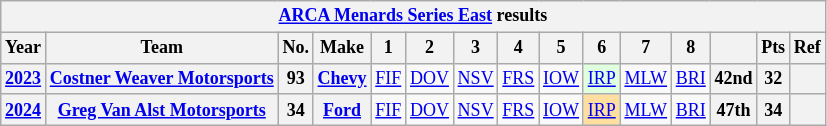<table class="wikitable" style="text-align:center; font-size:75%">
<tr>
<th colspan=15><a href='#'>ARCA Menards Series East</a> results</th>
</tr>
<tr>
<th>Year</th>
<th>Team</th>
<th>No.</th>
<th>Make</th>
<th>1</th>
<th>2</th>
<th>3</th>
<th>4</th>
<th>5</th>
<th>6</th>
<th>7</th>
<th>8</th>
<th></th>
<th>Pts</th>
<th>Ref</th>
</tr>
<tr>
<th><a href='#'>2023</a></th>
<th><a href='#'>Costner Weaver Motorsports</a></th>
<th>93</th>
<th><a href='#'>Chevy</a></th>
<td><a href='#'>FIF</a></td>
<td><a href='#'>DOV</a></td>
<td><a href='#'>NSV</a></td>
<td><a href='#'>FRS</a></td>
<td><a href='#'>IOW</a></td>
<td style="background:#DFFFDF;"><a href='#'>IRP</a><br></td>
<td><a href='#'>MLW</a></td>
<td><a href='#'>BRI</a></td>
<th>42nd</th>
<th>32</th>
<th></th>
</tr>
<tr>
<th><a href='#'>2024</a></th>
<th><a href='#'>Greg Van Alst Motorsports</a></th>
<th>34</th>
<th><a href='#'>Ford</a></th>
<td><a href='#'>FIF</a></td>
<td><a href='#'>DOV</a></td>
<td><a href='#'>NSV</a></td>
<td><a href='#'>FRS</a></td>
<td><a href='#'>IOW</a></td>
<td style="background:#FFDF9F;"><a href='#'>IRP</a><br></td>
<td><a href='#'>MLW</a></td>
<td><a href='#'>BRI</a></td>
<th>47th</th>
<th>34</th>
<th></th>
</tr>
</table>
